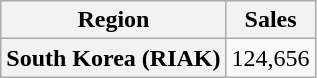<table class="wikitable plainrowheaders">
<tr>
<th>Region</th>
<th>Sales</th>
</tr>
<tr>
<th scope="row">South Korea (RIAK)</th>
<td>124,656</td>
</tr>
</table>
